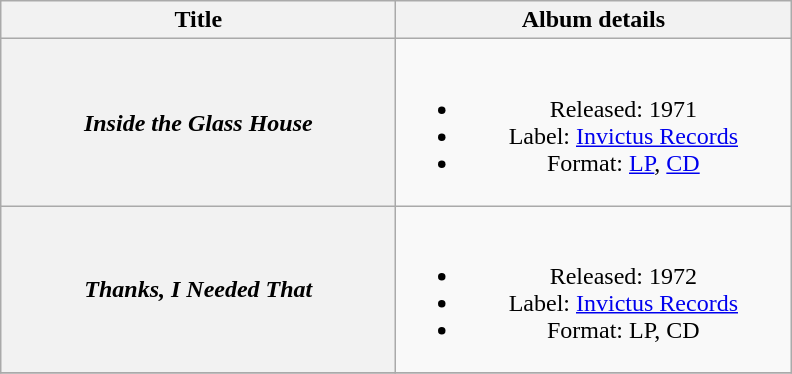<table class="wikitable plainrowheaders" style="text-align:center;" border="1">
<tr>
<th scope="col" style="width:16em;">Title</th>
<th scope="col" style="width:16em;">Album details</th>
</tr>
<tr>
<th scope="row"><em>Inside the Glass House</em></th>
<td><br><ul><li>Released: 1971</li><li>Label: <a href='#'>Invictus Records</a></li><li>Format: <a href='#'>LP</a>, <a href='#'>CD</a></li></ul></td>
</tr>
<tr>
<th scope="row"><em>Thanks, I Needed That</em></th>
<td><br><ul><li>Released: 1972</li><li>Label: <a href='#'>Invictus Records</a></li><li>Format: LP, CD</li></ul></td>
</tr>
<tr>
</tr>
</table>
